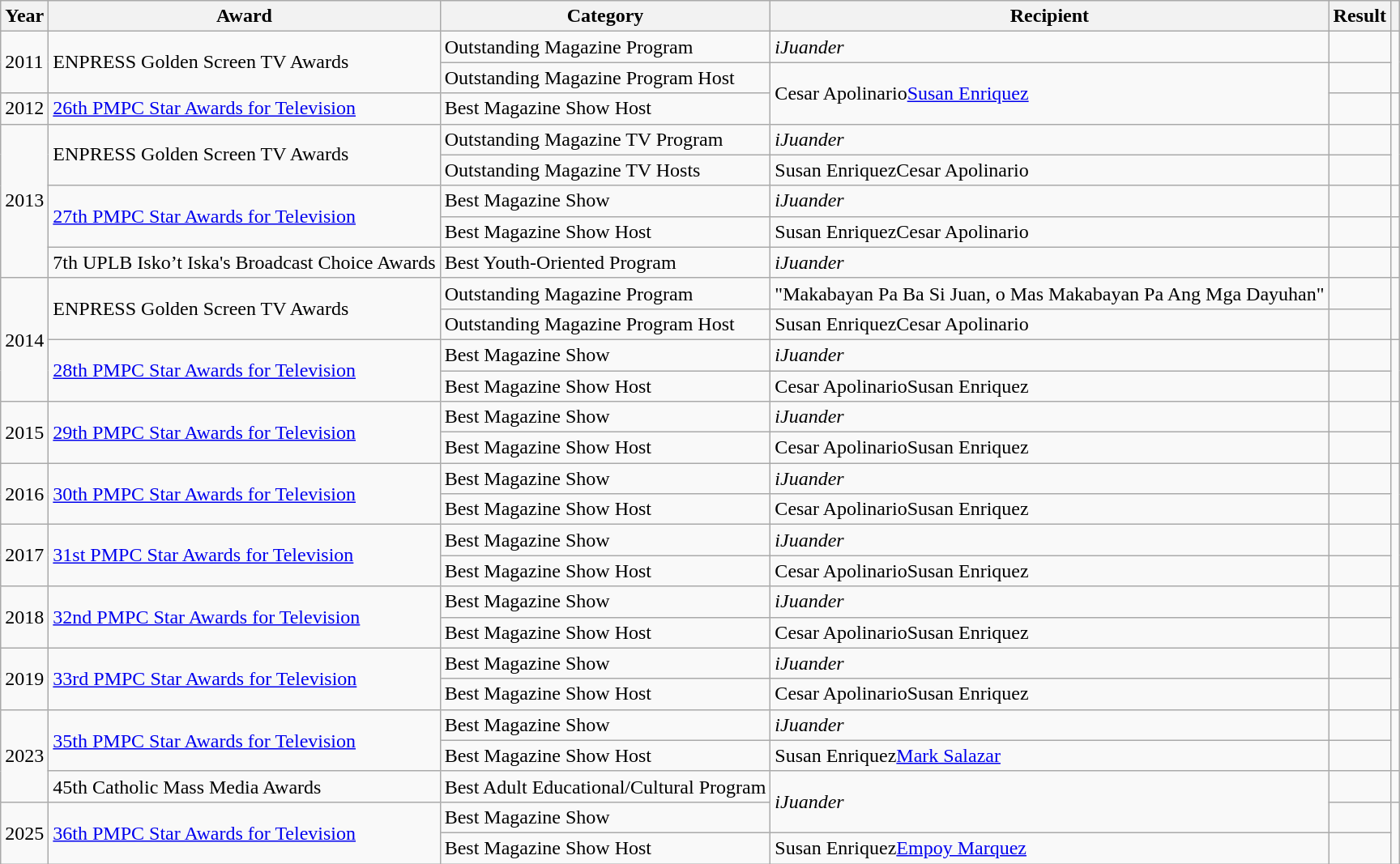<table class=wikitable>
<tr>
<th>Year</th>
<th>Award</th>
<th>Category</th>
<th>Recipient</th>
<th>Result</th>
<th></th>
</tr>
<tr>
<td rowspan=2>2011</td>
<td rowspan=2>ENPRESS Golden Screen TV Awards</td>
<td>Outstanding Magazine Program</td>
<td><em>iJuander</em></td>
<td></td>
<td rowspan=2></td>
</tr>
<tr>
<td>Outstanding Magazine Program Host</td>
<td rowspan=2>Cesar Apolinario<a href='#'>Susan Enriquez</a></td>
<td></td>
</tr>
<tr>
<td>2012</td>
<td><a href='#'>26th PMPC Star Awards for Television</a></td>
<td>Best Magazine Show Host</td>
<td></td>
<td></td>
</tr>
<tr>
<td rowspan=5>2013</td>
<td rowspan=2>ENPRESS Golden Screen TV Awards</td>
<td>Outstanding Magazine TV Program</td>
<td><em>iJuander</em></td>
<td></td>
<td rowspan=2></td>
</tr>
<tr>
<td>Outstanding Magazine TV Hosts</td>
<td>Susan EnriquezCesar Apolinario</td>
<td></td>
</tr>
<tr>
<td rowspan=2><a href='#'>27th PMPC Star Awards for Television</a></td>
<td>Best Magazine Show</td>
<td><em>iJuander</em></td>
<td></td>
<td></td>
</tr>
<tr>
<td>Best Magazine Show Host</td>
<td>Susan EnriquezCesar Apolinario</td>
<td></td>
<td></td>
</tr>
<tr>
<td>7th UPLB Isko’t Iska's Broadcast Choice Awards</td>
<td>Best Youth-Oriented Program</td>
<td><em>iJuander</em></td>
<td></td>
<td></td>
</tr>
<tr>
<td rowspan=4>2014</td>
<td rowspan=2>ENPRESS Golden Screen TV Awards</td>
<td>Outstanding Magazine Program</td>
<td>"Makabayan Pa Ba Si Juan, o Mas Makabayan Pa Ang Mga Dayuhan"</td>
<td></td>
<td rowspan=2></td>
</tr>
<tr>
<td>Outstanding Magazine Program Host</td>
<td>Susan EnriquezCesar Apolinario</td>
<td></td>
</tr>
<tr>
<td rowspan=2><a href='#'>28th PMPC Star Awards for Television</a></td>
<td>Best Magazine Show</td>
<td><em>iJuander</em></td>
<td></td>
<td rowspan=2></td>
</tr>
<tr>
<td>Best Magazine Show Host</td>
<td>Cesar ApolinarioSusan Enriquez</td>
<td></td>
</tr>
<tr>
<td rowspan=2>2015</td>
<td rowspan=2><a href='#'>29th PMPC Star Awards for Television</a></td>
<td>Best Magazine Show</td>
<td><em>iJuander</em></td>
<td></td>
<td rowspan=2></td>
</tr>
<tr>
<td>Best Magazine Show Host</td>
<td>Cesar ApolinarioSusan Enriquez</td>
<td></td>
</tr>
<tr>
<td rowspan=2>2016</td>
<td rowspan=2><a href='#'>30th PMPC Star Awards for Television</a></td>
<td>Best Magazine Show</td>
<td><em>iJuander</em></td>
<td></td>
<td rowspan=2></td>
</tr>
<tr>
<td>Best Magazine Show Host</td>
<td>Cesar ApolinarioSusan Enriquez</td>
<td></td>
</tr>
<tr>
<td rowspan=2>2017</td>
<td rowspan=2><a href='#'>31st PMPC Star Awards for Television</a></td>
<td>Best Magazine Show</td>
<td><em>iJuander</em></td>
<td></td>
<td rowspan=2></td>
</tr>
<tr>
<td>Best Magazine Show Host</td>
<td>Cesar ApolinarioSusan Enriquez</td>
<td></td>
</tr>
<tr>
<td rowspan=2>2018</td>
<td rowspan=2><a href='#'>32nd PMPC Star Awards for Television</a></td>
<td>Best Magazine Show</td>
<td><em>iJuander</em></td>
<td></td>
<td rowspan=2></td>
</tr>
<tr>
<td>Best Magazine Show Host</td>
<td>Cesar ApolinarioSusan Enriquez</td>
<td></td>
</tr>
<tr>
<td rowspan=2>2019</td>
<td rowspan=2><a href='#'>33rd PMPC Star Awards for Television</a></td>
<td>Best Magazine Show</td>
<td><em>iJuander</em></td>
<td></td>
<td rowspan=2></td>
</tr>
<tr>
<td>Best Magazine Show Host</td>
<td>Cesar ApolinarioSusan Enriquez</td>
<td></td>
</tr>
<tr>
<td rowspan=3>2023</td>
<td rowspan=2><a href='#'>35th PMPC Star Awards for Television</a></td>
<td>Best Magazine Show</td>
<td><em>iJuander</em></td>
<td></td>
<td rowspan=2></td>
</tr>
<tr>
<td>Best Magazine Show Host</td>
<td>Susan Enriquez<a href='#'>Mark Salazar</a></td>
<td></td>
</tr>
<tr>
<td>45th Catholic Mass Media Awards</td>
<td>Best Adult Educational/Cultural Program</td>
<td rowspan=2><em>iJuander</em></td>
<td></td>
<td></td>
</tr>
<tr>
<td rowspan=2>2025</td>
<td rowspan=2><a href='#'>36th PMPC Star Awards for Television</a></td>
<td>Best Magazine Show</td>
<td></td>
<td rowspan=2></td>
</tr>
<tr>
<td>Best Magazine Show Host</td>
<td>Susan Enriquez<a href='#'>Empoy Marquez</a></td>
<td></td>
</tr>
</table>
